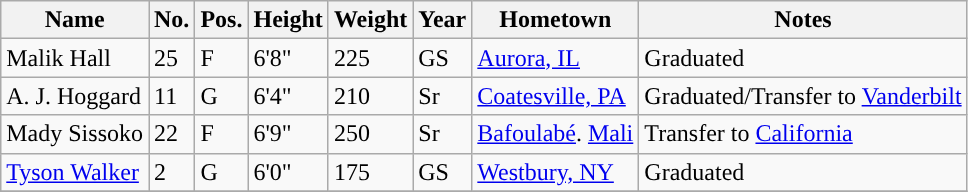<table class="wikitable sortable" border="1">
<tr align="center">
<th>Name</th>
<th>No.</th>
<th>Pos.</th>
<th>Height</th>
<th>Weight</th>
<th>Year</th>
<th>Hometown</th>
<th>Notes</th>
</tr>
<tr>
<td>Malik Hall</td>
<td>25</td>
<td>F</td>
<td>6'8"</td>
<td>225</td>
<td>GS</td>
<td><a href='#'>Aurora, IL</a></td>
<td>Graduated</td>
</tr>
<tr>
<td>A. J. Hoggard</td>
<td>11</td>
<td>G</td>
<td>6'4"</td>
<td>210</td>
<td>Sr</td>
<td><a href='#'>Coatesville, PA</a></td>
<td>Graduated/Transfer to <a href='#'>Vanderbilt</a></td>
</tr>
<tr>
<td>Mady Sissoko</td>
<td>22</td>
<td>F</td>
<td>6'9"</td>
<td>250</td>
<td>Sr</td>
<td><a href='#'>Bafoulabé</a>. <a href='#'>Mali</a></td>
<td>Transfer to <a href='#'>California</a></td>
</tr>
<tr>
<td><a href='#'>Tyson Walker</a></td>
<td>2</td>
<td>G</td>
<td>6'0"</td>
<td>175</td>
<td>GS</td>
<td><a href='#'>Westbury, NY</a></td>
<td>Graduated</td>
</tr>
<tr>
</tr>
</table>
